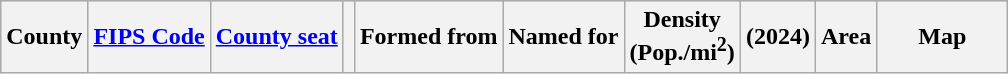<table class="wikitable sortable col7right col8right">
<tr style="background-color: #ccf">
<th>County</th>
<th><a href='#'>FIPS Code</a><br></th>
<th><a href='#'>County seat</a><br></th>
<th><br></th>
<th>Formed from</th>
<th>Named for</th>
<th>Density<br>(Pop./mi<sup>2</sup>)</th>
<th> (2024)<br></th>
<th>Area<br></th>
<th width=80 class="unsortable">Map<br>




























































</th>
</tr>
</table>
